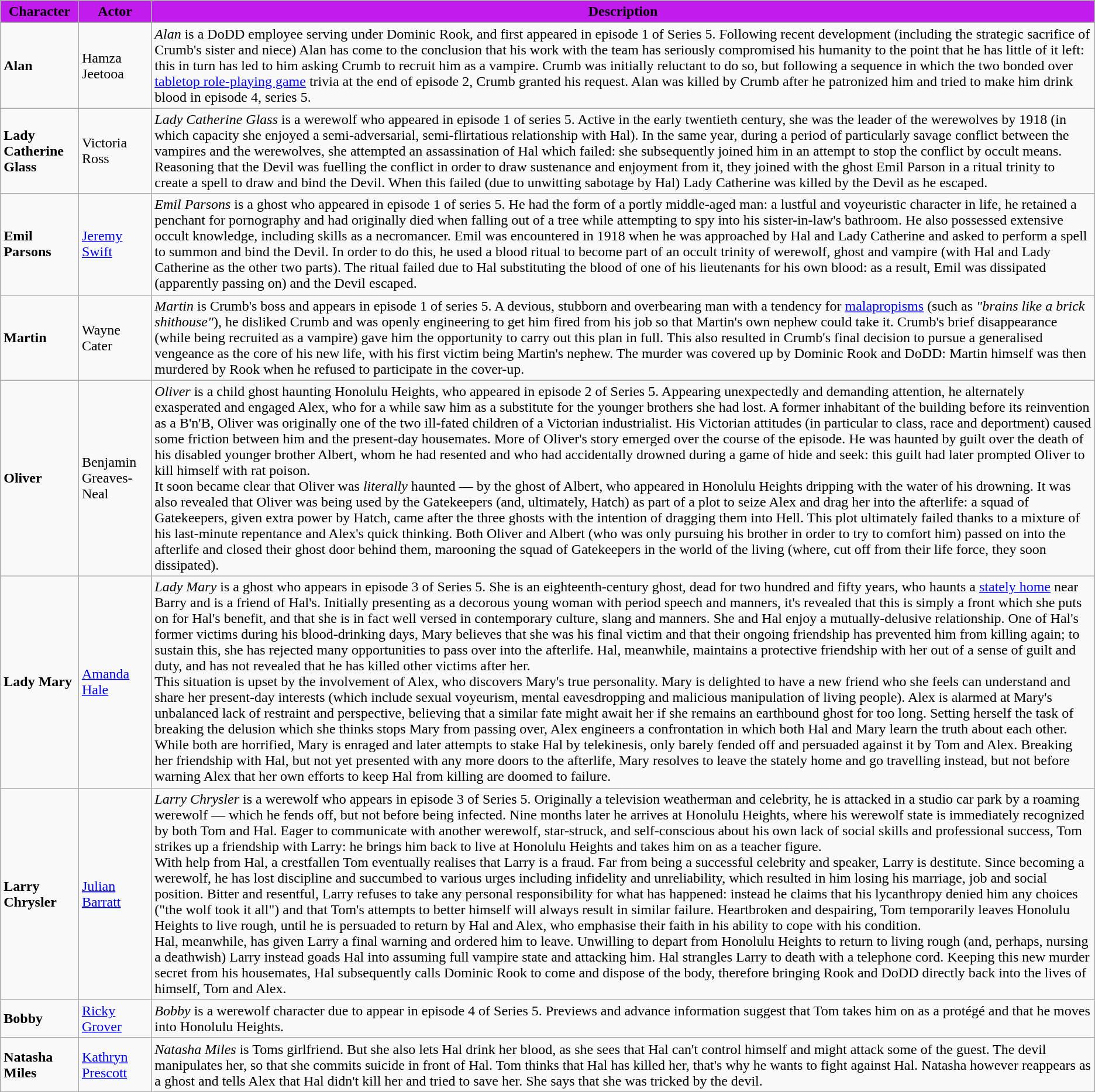<table class="wikitable sortable">
<tr>
<th style="background:#C21BEE;">Character</th>
<th style="background:#C21BEE;">Actor</th>
<th style="background:#C21BEE;">Description</th>
</tr>
<tr>
<td> <strong>Alan</strong></td>
<td>Hamza Jeetooa</td>
<td><em>Alan</em> is a DoDD employee serving under Dominic Rook, and first appeared in episode 1 of Series 5. Following recent development (including the strategic sacrifice of Crumb's sister and niece) Alan has come to the conclusion that his work with the team has seriously compromised his humanity to the point that he has little of it left: this in turn has led to him asking Crumb to recruit him as a vampire. Crumb was initially reluctant to do so, but following a sequence in which the two bonded over <a href='#'>tabletop role-playing game</a> trivia at the end of episode 2, Crumb granted his request. Alan was killed by Crumb after he patronized him and tried to make him drink blood in episode 4, series 5.</td>
</tr>
<tr>
<td> <strong>Lady Catherine Glass</strong></td>
<td>Victoria Ross</td>
<td><em>Lady Catherine Glass</em> is a werewolf who appeared in episode 1 of series 5. Active in the early twentieth century, she was the leader of the werewolves by 1918 (in which capacity she enjoyed a semi-adversarial, semi-flirtatious relationship with Hal). In the same year, during a period of particularly savage conflict between the vampires and the werewolves, she attempted an assassination of Hal which failed: she subsequently joined him in an attempt to stop the conflict by occult means. Reasoning that the Devil was fuelling the conflict in order to draw sustenance and enjoyment from it, they joined with the ghost Emil Parson in a ritual trinity to create a spell to draw and bind the Devil. When this failed (due to unwitting sabotage by Hal) Lady Catherine was killed by the Devil as he escaped.</td>
</tr>
<tr>
<td> <strong>Emil Parsons</strong></td>
<td><a href='#'>Jeremy Swift</a></td>
<td><em>Emil Parsons</em> is a ghost who appeared in episode 1 of series 5. He had the form of a portly middle-aged man: a lustful and voyeuristic character in life, he retained a penchant for pornography and had originally died when falling out of a tree while attempting to spy into his sister-in-law's bathroom. He also possessed extensive occult knowledge, including skills as a necromancer. Emil was encountered in 1918 when he was approached by Hal and Lady Catherine and asked to perform a spell to summon and bind the Devil. In order to do this, he used a blood ritual to become part of an occult trinity of werewolf, ghost and vampire (with Hal and Lady Catherine as the other two parts). The ritual failed due to Hal substituting the blood of one of his lieutenants for his own blood: as a result, Emil was dissipated (apparently passing on) and the Devil escaped.</td>
</tr>
<tr>
<td> <strong>Martin</strong></td>
<td>Wayne Cater</td>
<td><em>Martin</em> is Crumb's boss and appears in episode 1 of series 5. A devious, stubborn and overbearing man with a tendency for <a href='#'>malapropisms</a> (such as <em>"brains like a brick shithouse"</em>), he disliked Crumb and was openly engineering to get him fired from his job so that Martin's own nephew could take it. Crumb's brief disappearance (while being recruited as a vampire) gave him the opportunity to carry out this plan in full. This also resulted in Crumb's final decision to pursue a generalised vengeance as the core of his new life, with his first victim being Martin's nephew. The murder was covered up by Dominic Rook and DoDD: Martin himself was then murdered by Rook when he refused to participate in the cover-up.</td>
</tr>
<tr>
<td> <strong>Oliver</strong></td>
<td>Benjamin Greaves-Neal</td>
<td><em>Oliver</em> is a child ghost haunting Honolulu Heights, who appeared in episode 2 of Series 5. Appearing unexpectedly and demanding attention, he alternately exasperated and engaged Alex, who for a while saw him as a substitute for the younger brothers she had lost. A former inhabitant of the building before its reinvention as a B'n'B, Oliver was originally one of the two ill-fated children of a Victorian industrialist. His Victorian attitudes (in particular to class, race and deportment) caused some friction between him and the present-day housemates. More of Oliver's story emerged over the course of the episode. He was haunted by guilt over the death of his disabled younger brother Albert, whom he had resented and who had accidentally drowned during a game of hide and seek: this guilt had later prompted Oliver to kill himself with rat poison.<br>It soon became clear that Oliver was <em>literally</em> haunted — by the ghost of Albert, who appeared in Honolulu Heights dripping with the water of his drowning. It was also revealed that Oliver was being used by the Gatekeepers (and, ultimately, Hatch) as part of a plot to seize Alex and drag her into the afterlife: a squad of Gatekeepers, given extra power by Hatch, came after the three ghosts with the intention of dragging them into Hell. This plot ultimately failed thanks to a mixture of his last-minute repentance and Alex's quick thinking. Both Oliver and Albert (who was only pursuing his brother in order to try to comfort him) passed on into the afterlife and closed their ghost door behind them, marooning the squad of Gatekeepers in the world of the living (where, cut off from their life force, they soon dissipated).</td>
</tr>
<tr>
<td> <strong>Lady Mary</strong></td>
<td><a href='#'>Amanda Hale</a></td>
<td><em>Lady Mary</em> is a ghost who appears in episode 3 of Series 5. She is an eighteenth-century ghost, dead for two hundred and fifty years, who haunts a <a href='#'>stately home</a> near Barry and is a friend of Hal's. Initially presenting as a decorous young woman with period speech and manners, it's revealed that this is simply a front which she puts on for Hal's benefit, and that she is in fact well versed in contemporary culture, slang and manners. She and Hal enjoy a mutually-delusive relationship. One of Hal's former victims during his blood-drinking days, Mary believes that she was his final victim and that their ongoing friendship has prevented him from killing again; to sustain this, she has rejected many opportunities to pass over into the afterlife. Hal, meanwhile, maintains a protective friendship with her out of a sense of guilt and duty, and has not revealed that he has killed other victims after her.<br>This situation is upset by the involvement of Alex, who discovers Mary's true personality. Mary is delighted to have a new friend who she feels can understand and share her present-day interests (which include sexual voyeurism, mental eavesdropping and malicious manipulation of living people). Alex is alarmed at Mary's unbalanced lack of restraint and perspective, believing that a similar fate might await her if she remains an earthbound ghost for too long. Setting herself the task of breaking the delusion which she thinks stops Mary from passing over, Alex engineers a confrontation in which both Hal and Mary learn the truth about each other. While both are horrified, Mary is enraged and later attempts to stake Hal by telekinesis, only barely fended off and persuaded against it by Tom and Alex. Breaking her friendship with Hal, but not yet presented with any more doors to the afterlife, Mary resolves to leave the stately home and go travelling instead, but not before warning Alex that her own efforts to keep Hal from killing are doomed to failure.</td>
</tr>
<tr>
<td> <strong>Larry Chrysler</strong></td>
<td><a href='#'>Julian Barratt</a></td>
<td><em>Larry Chrysler</em> is a werewolf who appears in episode 3 of Series 5. Originally a television weatherman and celebrity, he is attacked in a studio car park by a roaming werewolf — which he fends off, but not before being infected. Nine months later he arrives at Honolulu Heights, where his werewolf state is immediately recognized by both Tom and Hal. Eager to communicate with another werewolf, star-struck, and self-conscious about his own lack of social skills and professional success, Tom strikes up a friendship with Larry: he brings him back to live at Honolulu Heights and takes him on as a teacher figure.<br>With help from Hal, a crestfallen Tom eventually realises that Larry is a fraud. Far from being a successful celebrity and speaker, Larry is destitute. Since becoming a werewolf, he has lost discipline and succumbed to various urges including infidelity and unreliability, which resulted in him losing his marriage, job and social position. Bitter and resentful, Larry refuses to take any personal responsibility for what has happened: instead he claims that his lycanthropy denied him any choices ("the wolf took it all") and that Tom's attempts to better himself will always result in similar failure. Heartbroken and despairing, Tom temporarily leaves Honolulu Heights to live rough, until he is persuaded to return by Hal and Alex, who emphasise their faith in his ability to cope with his condition.<br>Hal, meanwhile, has given Larry a final warning and ordered him to leave. Unwilling to depart from Honolulu Heights to return to living rough (and, perhaps, nursing a deathwish) Larry instead goads Hal into assuming full vampire state and attacking him. Hal strangles Larry to death with a telephone cord. Keeping this new murder secret from his housemates, Hal subsequently calls Dominic Rook to come and dispose of the body, therefore bringing Rook and DoDD directly back into the lives of himself, Tom and Alex.</td>
</tr>
<tr>
<td> <strong>Bobby</strong></td>
<td><a href='#'>Ricky Grover</a></td>
<td><em>Bobby</em> is a werewolf character due to appear in episode 4 of Series 5. Previews and advance information suggest that Tom takes him on as a protégé and that he moves into Honolulu Heights.</td>
</tr>
<tr>
<td> <strong>Natasha Miles</strong></td>
<td><a href='#'>Kathryn Prescott</a></td>
<td><em>Natasha Miles</em> is Toms girlfriend. But she also lets Hal drink her blood, as she sees that Hal can't control himself and might attack some of the guest. The devil manipulates her, so that she commits suicide in front of Hal. Tom thinks that Hal has killed her, that's why he wants to fight against Hal. Natasha however reappears as a ghost and tells Alex that Hal didn't kill her and tried to save her. She says that she was tricked by the devil.</td>
</tr>
</table>
